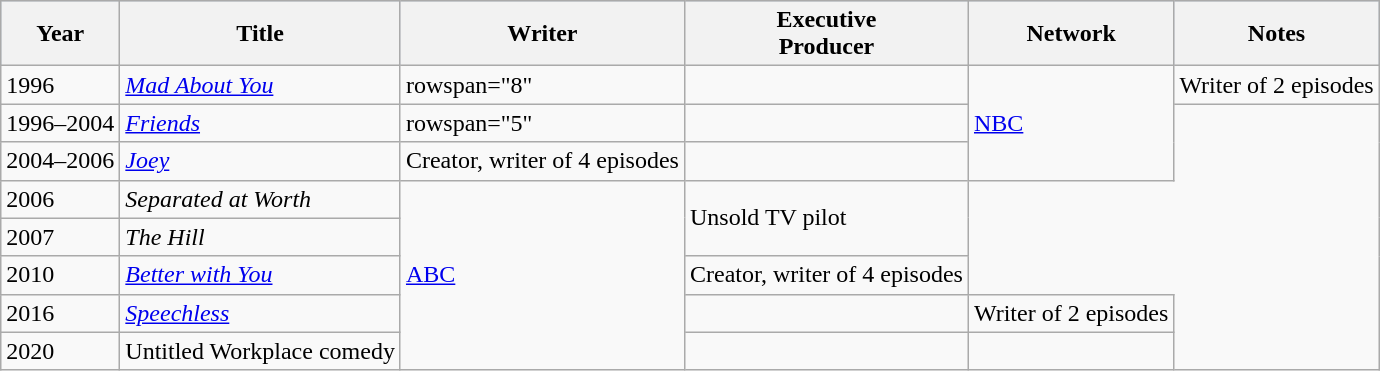<table class="wikitable sortable">
<tr style="background:#b0c4de; text-align:center;">
<th>Year</th>
<th>Title</th>
<th>Writer</th>
<th>Executive<br>Producer</th>
<th>Network</th>
<th class="unsortable">Notes</th>
</tr>
<tr>
<td>1996</td>
<td><em><a href='#'>Mad About You</a></em></td>
<td>rowspan="8" </td>
<td></td>
<td rowspan="3"><a href='#'>NBC</a></td>
<td>Writer of 2 episodes</td>
</tr>
<tr>
<td>1996–2004</td>
<td><em><a href='#'>Friends</a></em></td>
<td>rowspan="5" </td>
<td></td>
</tr>
<tr>
<td>2004–2006</td>
<td><em><a href='#'>Joey</a></em></td>
<td>Creator, writer of 4 episodes</td>
</tr>
<tr>
<td>2006</td>
<td><em>Separated at Worth</em></td>
<td rowspan="5"><a href='#'>ABC</a></td>
<td rowspan="2">Unsold TV pilot</td>
</tr>
<tr>
<td>2007</td>
<td><em>The Hill</em></td>
</tr>
<tr>
<td>2010</td>
<td><em><a href='#'>Better with You</a></em></td>
<td>Creator, writer of 4 episodes</td>
</tr>
<tr>
<td>2016</td>
<td><em><a href='#'>Speechless</a></em></td>
<td></td>
<td>Writer of 2 episodes</td>
</tr>
<tr>
<td>2020</td>
<td>Untitled Workplace comedy</td>
<td></td>
<td></td>
</tr>
</table>
